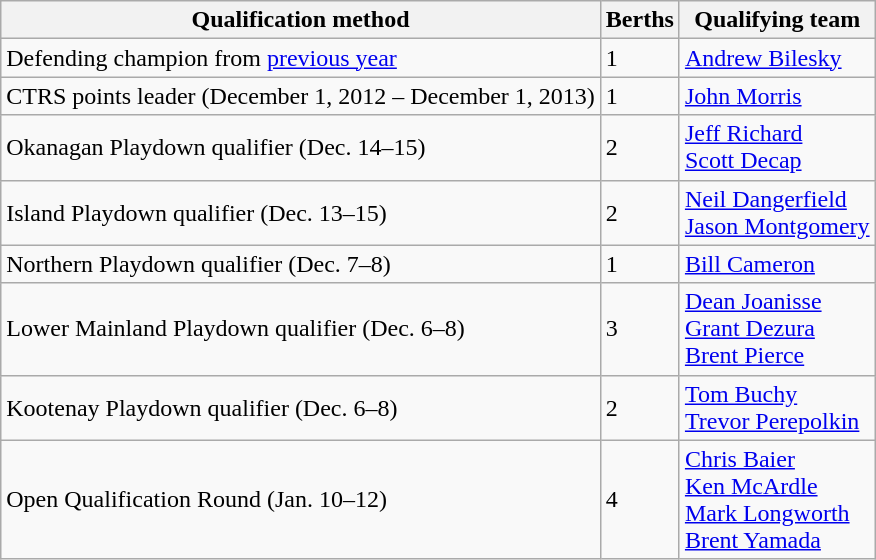<table class=wikitable>
<tr>
<th>Qualification method</th>
<th>Berths</th>
<th>Qualifying team</th>
</tr>
<tr>
<td>Defending champion from <a href='#'>previous year</a></td>
<td>1</td>
<td><a href='#'>Andrew Bilesky</a></td>
</tr>
<tr>
<td>CTRS points leader (December 1, 2012 – December 1, 2013)</td>
<td>1</td>
<td><a href='#'>John Morris</a></td>
</tr>
<tr>
<td>Okanagan Playdown qualifier (Dec. 14–15)</td>
<td>2</td>
<td><a href='#'>Jeff Richard</a> <br> <a href='#'>Scott Decap</a></td>
</tr>
<tr>
<td>Island Playdown qualifier (Dec. 13–15)</td>
<td>2</td>
<td><a href='#'>Neil Dangerfield</a> <br> <a href='#'>Jason Montgomery</a></td>
</tr>
<tr>
<td>Northern Playdown qualifier (Dec. 7–8)</td>
<td>1</td>
<td><a href='#'>Bill Cameron</a></td>
</tr>
<tr>
<td>Lower Mainland Playdown qualifier (Dec. 6–8)</td>
<td>3</td>
<td><a href='#'>Dean Joanisse</a> <br> <a href='#'>Grant Dezura</a> <br> <a href='#'>Brent Pierce</a></td>
</tr>
<tr>
<td>Kootenay Playdown qualifier (Dec. 6–8)</td>
<td>2</td>
<td><a href='#'>Tom Buchy</a> <br> <a href='#'>Trevor Perepolkin</a></td>
</tr>
<tr>
<td>Open Qualification Round (Jan. 10–12)</td>
<td>4</td>
<td><a href='#'>Chris Baier</a> <br> <a href='#'>Ken McArdle</a> <br> <a href='#'>Mark Longworth</a> <br> <a href='#'>Brent Yamada</a></td>
</tr>
</table>
